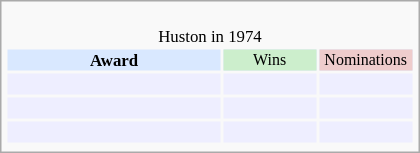<table class="infobox" style="width: 25em; text-align: left; font-size: 70%; vertical-align: middle;">
<tr>
<td colspan="3" style="text-align:center;"><br>Huston in 1974</td>
</tr>
<tr bgcolor=#D9E8FF style="text-align:center;">
<th style="vertical-align: middle;">Award</th>
<td style="background:#cceecc; font-size:8pt;" width="60px">Wins</td>
<td style="background:#eecccc; font-size:8pt;" width="60px">Nominations</td>
</tr>
<tr bgcolor=#eeeeff>
<td align="center"><br></td>
<td></td>
<td></td>
</tr>
<tr bgcolor=#eeeeff>
<td align="center"><br></td>
<td></td>
<td></td>
</tr>
<tr bgcolor=#eeeeff>
<td align="center"><br></td>
<td></td>
<td></td>
</tr>
<tr>
</tr>
</table>
